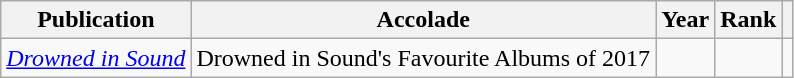<table class="wikitable">
<tr>
<th>Publication</th>
<th>Accolade</th>
<th>Year</th>
<th>Rank</th>
<th class="unsortable"></th>
</tr>
<tr>
<td><em><a href='#'>Drowned in Sound</a></em></td>
<td>Drowned in Sound's Favourite Albums of 2017</td>
<td></td>
<td></td>
<td></td>
</tr>
</table>
